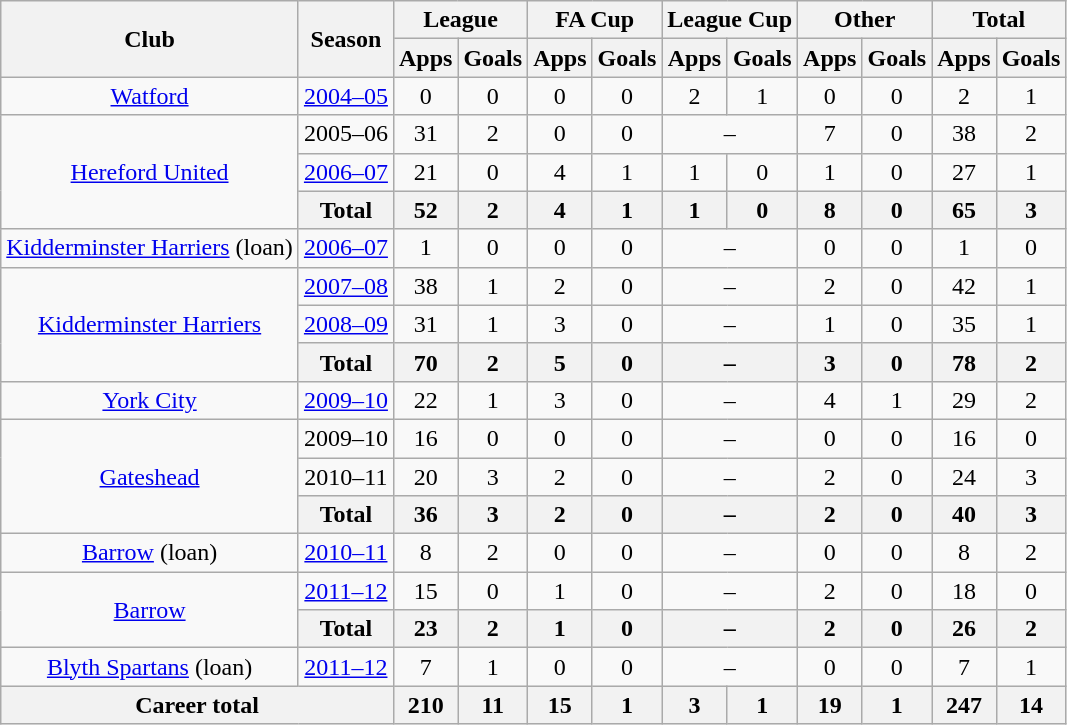<table class="wikitable" style="text-align: center;">
<tr>
<th rowspan="2">Club</th>
<th rowspan="2">Season</th>
<th colspan="2">League</th>
<th colspan="2">FA Cup</th>
<th colspan="2">League Cup</th>
<th colspan="2">Other</th>
<th colspan="2">Total</th>
</tr>
<tr>
<th>Apps</th>
<th>Goals</th>
<th>Apps</th>
<th>Goals</th>
<th>Apps</th>
<th>Goals</th>
<th>Apps</th>
<th>Goals</th>
<th>Apps</th>
<th>Goals</th>
</tr>
<tr>
<td rowspan="1" valign="center"><a href='#'>Watford</a></td>
<td><a href='#'>2004–05</a></td>
<td>0</td>
<td>0</td>
<td>0</td>
<td>0</td>
<td>2</td>
<td>1</td>
<td>0</td>
<td>0</td>
<td>2</td>
<td>1</td>
</tr>
<tr>
<td rowspan="3" valign="center"><a href='#'>Hereford United</a></td>
<td>2005–06</td>
<td>31</td>
<td>2</td>
<td>0</td>
<td>0</td>
<td colspan="2">–</td>
<td>7</td>
<td>0</td>
<td>38</td>
<td>2</td>
</tr>
<tr>
<td><a href='#'>2006–07</a></td>
<td>21</td>
<td>0</td>
<td>4</td>
<td>1</td>
<td>1</td>
<td>0</td>
<td>1</td>
<td>0</td>
<td>27</td>
<td>1</td>
</tr>
<tr>
<th>Total</th>
<th>52</th>
<th>2</th>
<th>4</th>
<th>1</th>
<th>1</th>
<th>0</th>
<th>8</th>
<th>0</th>
<th>65</th>
<th>3</th>
</tr>
<tr>
<td rowspan="1" valign="center"><a href='#'>Kidderminster Harriers</a> (loan)</td>
<td><a href='#'>2006–07</a></td>
<td>1</td>
<td>0</td>
<td>0</td>
<td>0</td>
<td colspan="2">–</td>
<td>0</td>
<td>0</td>
<td>1</td>
<td>0</td>
</tr>
<tr>
<td rowspan="3" valign="center"><a href='#'>Kidderminster Harriers</a></td>
<td><a href='#'>2007–08</a></td>
<td>38</td>
<td>1</td>
<td>2</td>
<td>0</td>
<td colspan="2">–</td>
<td>2</td>
<td>0</td>
<td>42</td>
<td>1</td>
</tr>
<tr>
<td><a href='#'>2008–09</a></td>
<td>31</td>
<td>1</td>
<td>3</td>
<td>0</td>
<td colspan="2">–</td>
<td>1</td>
<td>0</td>
<td>35</td>
<td>1</td>
</tr>
<tr>
<th>Total</th>
<th>70</th>
<th>2</th>
<th>5</th>
<th>0</th>
<th colspan="2">–</th>
<th>3</th>
<th>0</th>
<th>78</th>
<th>2</th>
</tr>
<tr>
<td rowspan="1" valign="center"><a href='#'>York City</a></td>
<td><a href='#'>2009–10</a></td>
<td>22</td>
<td>1</td>
<td>3</td>
<td>0</td>
<td colspan="2">–</td>
<td>4</td>
<td>1</td>
<td>29</td>
<td>2</td>
</tr>
<tr>
<td rowspan="3" valign="center"><a href='#'>Gateshead</a></td>
<td>2009–10</td>
<td>16</td>
<td>0</td>
<td>0</td>
<td>0</td>
<td colspan="2">–</td>
<td>0</td>
<td>0</td>
<td>16</td>
<td>0</td>
</tr>
<tr>
<td>2010–11</td>
<td>20</td>
<td>3</td>
<td>2</td>
<td>0</td>
<td colspan="2">–</td>
<td>2</td>
<td>0</td>
<td>24</td>
<td>3</td>
</tr>
<tr>
<th>Total</th>
<th>36</th>
<th>3</th>
<th>2</th>
<th>0</th>
<th colspan="2">–</th>
<th>2</th>
<th>0</th>
<th>40</th>
<th>3</th>
</tr>
<tr>
<td rowspan="1" valign="center"><a href='#'>Barrow</a> (loan)</td>
<td><a href='#'>2010–11</a></td>
<td>8</td>
<td>2</td>
<td>0</td>
<td>0</td>
<td colspan="2">–</td>
<td>0</td>
<td>0</td>
<td>8</td>
<td>2</td>
</tr>
<tr>
<td rowspan="2" valign="center"><a href='#'>Barrow</a></td>
<td><a href='#'>2011–12</a></td>
<td>15</td>
<td>0</td>
<td>1</td>
<td>0</td>
<td colspan="2">–</td>
<td>2</td>
<td>0</td>
<td>18</td>
<td>0</td>
</tr>
<tr>
<th>Total</th>
<th>23</th>
<th>2</th>
<th>1</th>
<th>0</th>
<th colspan="2">–</th>
<th>2</th>
<th>0</th>
<th>26</th>
<th>2</th>
</tr>
<tr>
<td valign="center"><a href='#'>Blyth Spartans</a> (loan)</td>
<td><a href='#'>2011–12</a></td>
<td>7</td>
<td>1</td>
<td>0</td>
<td>0</td>
<td colspan="2">–</td>
<td>0</td>
<td>0</td>
<td>7</td>
<td>1</td>
</tr>
<tr>
<th colspan="2">Career total</th>
<th>210</th>
<th>11</th>
<th>15</th>
<th>1</th>
<th>3</th>
<th>1</th>
<th>19</th>
<th>1</th>
<th>247</th>
<th>14</th>
</tr>
</table>
